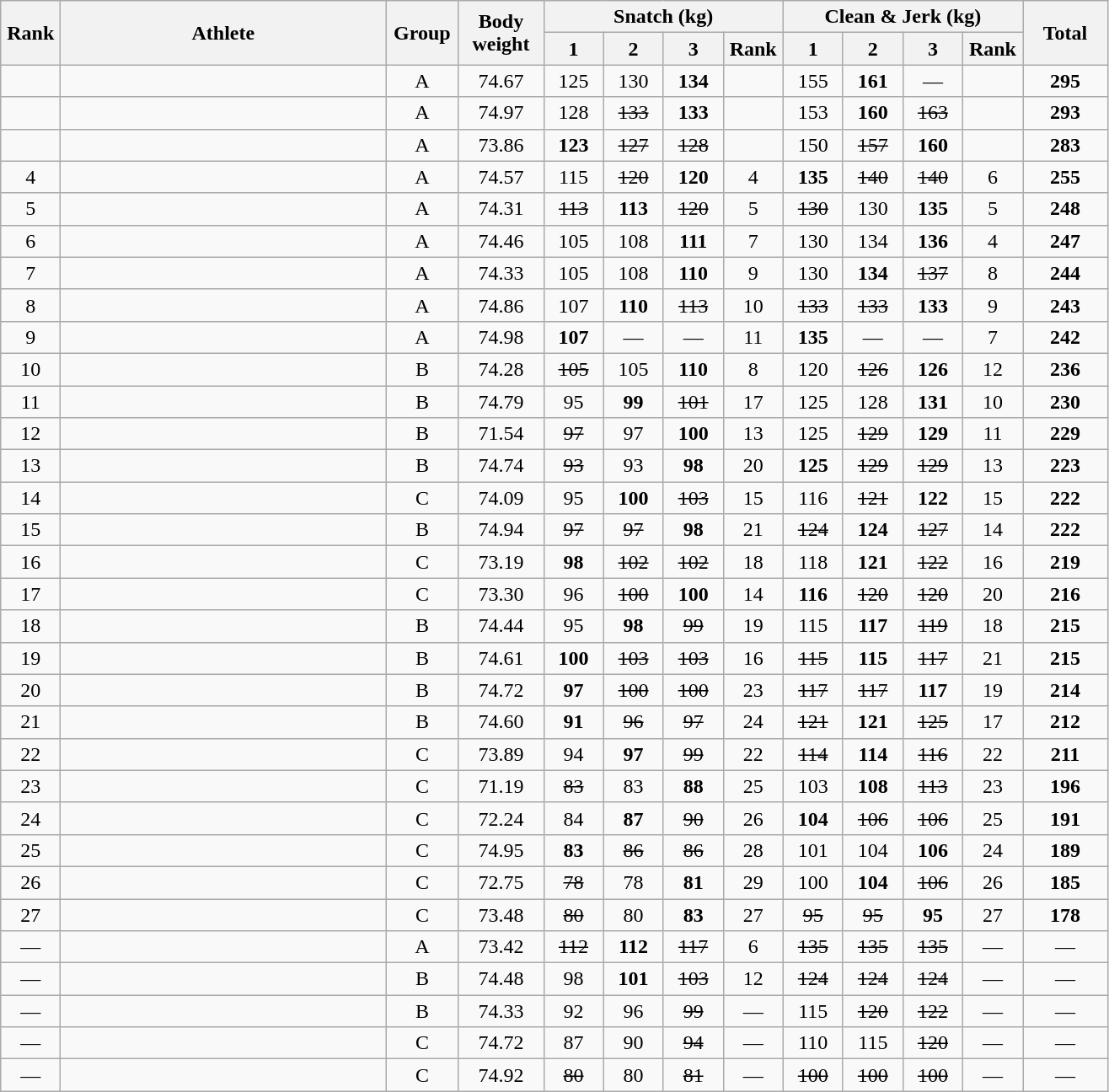<table class = "wikitable" style="text-align:center;">
<tr>
<th rowspan=2 width=40>Rank</th>
<th rowspan=2 width=250>Athlete</th>
<th rowspan=2 width=50>Group</th>
<th rowspan=2 width=60>Body weight</th>
<th colspan=4>Snatch (kg)</th>
<th colspan=4>Clean & Jerk (kg)</th>
<th rowspan=2 width=60>Total</th>
</tr>
<tr>
<th width=40>1</th>
<th width=40>2</th>
<th width=40>3</th>
<th width=40>Rank</th>
<th width=40>1</th>
<th width=40>2</th>
<th width=40>3</th>
<th width=40>Rank</th>
</tr>
<tr>
<td></td>
<td align=left></td>
<td>A</td>
<td>74.67</td>
<td>125</td>
<td>130</td>
<td><strong>134</strong></td>
<td></td>
<td>155</td>
<td><strong>161</strong></td>
<td>—</td>
<td></td>
<td><strong>295</strong></td>
</tr>
<tr>
<td></td>
<td align=left></td>
<td>A</td>
<td>74.97</td>
<td>128</td>
<td><s>133 </s></td>
<td><strong>133</strong></td>
<td></td>
<td>153</td>
<td><strong>160</strong></td>
<td><s>163 </s></td>
<td></td>
<td><strong>293</strong></td>
</tr>
<tr>
<td></td>
<td align=left></td>
<td>A</td>
<td>73.86</td>
<td><strong>123</strong></td>
<td><s>127 </s></td>
<td><s>128 </s></td>
<td></td>
<td>150</td>
<td><s>157 </s></td>
<td><strong>160</strong></td>
<td></td>
<td><strong>283</strong></td>
</tr>
<tr>
<td>4</td>
<td align=left></td>
<td>A</td>
<td>74.57</td>
<td>115</td>
<td><s>120 </s></td>
<td><strong>120</strong></td>
<td>4</td>
<td><strong>135</strong></td>
<td><s>140 </s></td>
<td><s>140 </s></td>
<td>6</td>
<td><strong>255</strong></td>
</tr>
<tr>
<td>5</td>
<td align=left></td>
<td>A</td>
<td>74.31</td>
<td><s>113 </s></td>
<td><strong>113</strong></td>
<td><s>120 </s></td>
<td>5</td>
<td><s>130 </s></td>
<td>130</td>
<td><strong>135</strong></td>
<td>5</td>
<td><strong>248</strong></td>
</tr>
<tr>
<td>6</td>
<td align=left></td>
<td>A</td>
<td>74.46</td>
<td>105</td>
<td>108</td>
<td><strong>111</strong></td>
<td>7</td>
<td>130</td>
<td>134</td>
<td><strong>136</strong></td>
<td>4</td>
<td><strong>247</strong></td>
</tr>
<tr>
<td>7</td>
<td align=left></td>
<td>A</td>
<td>74.33</td>
<td>105</td>
<td>108</td>
<td><strong>110</strong></td>
<td>9</td>
<td>130</td>
<td><strong>134</strong></td>
<td><s>137 </s></td>
<td>8</td>
<td><strong>244</strong></td>
</tr>
<tr>
<td>8</td>
<td align=left></td>
<td>A</td>
<td>74.86</td>
<td>107</td>
<td><strong>110</strong></td>
<td><s>113 </s></td>
<td>10</td>
<td><s>133 </s></td>
<td><s>133 </s></td>
<td><strong>133</strong></td>
<td>9</td>
<td><strong>243</strong></td>
</tr>
<tr>
<td>9</td>
<td align=left></td>
<td>A</td>
<td>74.98</td>
<td><strong>107</strong></td>
<td>—</td>
<td>—</td>
<td>11</td>
<td><strong>135</strong></td>
<td>—</td>
<td>—</td>
<td>7</td>
<td><strong>242</strong></td>
</tr>
<tr>
<td>10</td>
<td align=left></td>
<td>B</td>
<td>74.28</td>
<td><s>105 </s></td>
<td>105</td>
<td><strong>110</strong></td>
<td>8</td>
<td>120</td>
<td><s>126 </s></td>
<td><strong>126</strong></td>
<td>12</td>
<td><strong>236</strong></td>
</tr>
<tr>
<td>11</td>
<td align=left></td>
<td>B</td>
<td>74.79</td>
<td>95</td>
<td><strong>99</strong></td>
<td><s>101 </s></td>
<td>17</td>
<td>125</td>
<td>128</td>
<td><strong>131</strong></td>
<td>10</td>
<td><strong>230</strong></td>
</tr>
<tr>
<td>12</td>
<td align=left></td>
<td>B</td>
<td>71.54</td>
<td><s>97 </s></td>
<td>97</td>
<td><strong>100</strong></td>
<td>13</td>
<td>125</td>
<td><s>129 </s></td>
<td><strong>129</strong></td>
<td>11</td>
<td><strong>229</strong></td>
</tr>
<tr>
<td>13</td>
<td align=left></td>
<td>B</td>
<td>74.74</td>
<td><s>93 </s></td>
<td>93</td>
<td><strong>98</strong></td>
<td>20</td>
<td><strong>125</strong></td>
<td><s>129 </s></td>
<td><s>129 </s></td>
<td>13</td>
<td><strong>223</strong></td>
</tr>
<tr>
<td>14</td>
<td align=left></td>
<td>C</td>
<td>74.09</td>
<td>95</td>
<td><strong>100</strong></td>
<td><s>103 </s></td>
<td>15</td>
<td>116</td>
<td><s>121 </s></td>
<td><strong>122</strong></td>
<td>15</td>
<td><strong>222</strong></td>
</tr>
<tr>
<td>15</td>
<td align=left></td>
<td>B</td>
<td>74.94</td>
<td><s>97 </s></td>
<td><s>97 </s></td>
<td><strong>98</strong></td>
<td>21</td>
<td><s>124 </s></td>
<td><strong>124</strong></td>
<td><s>127 </s></td>
<td>14</td>
<td><strong>222</strong></td>
</tr>
<tr>
<td>16</td>
<td align=left></td>
<td>C</td>
<td>73.19</td>
<td><strong>98</strong></td>
<td><s>102 </s></td>
<td><s>102 </s></td>
<td>18</td>
<td>118</td>
<td><strong>121</strong></td>
<td><s>122 </s></td>
<td>16</td>
<td><strong>219</strong></td>
</tr>
<tr>
<td>17</td>
<td align=left></td>
<td>C</td>
<td>73.30</td>
<td>96</td>
<td><s>100 </s></td>
<td><strong>100</strong></td>
<td>14</td>
<td><strong>116</strong></td>
<td><s>120 </s></td>
<td><s>120 </s></td>
<td>20</td>
<td><strong>216</strong></td>
</tr>
<tr>
<td>18</td>
<td align=left></td>
<td>B</td>
<td>74.44</td>
<td>95</td>
<td><strong>98</strong></td>
<td><s>99 </s></td>
<td>19</td>
<td>115</td>
<td><strong>117</strong></td>
<td><s>119 </s></td>
<td>18</td>
<td><strong>215</strong></td>
</tr>
<tr>
<td>19</td>
<td align=left></td>
<td>B</td>
<td>74.61</td>
<td><strong>100</strong></td>
<td><s>103 </s></td>
<td><s>103 </s></td>
<td>16</td>
<td><s>115 </s></td>
<td><strong>115</strong></td>
<td><s>117 </s></td>
<td>21</td>
<td><strong>215</strong></td>
</tr>
<tr>
<td>20</td>
<td align=left></td>
<td>B</td>
<td>74.72</td>
<td><strong>97</strong></td>
<td><s>100 </s></td>
<td><s>100 </s></td>
<td>23</td>
<td><s>117 </s></td>
<td><s>117 </s></td>
<td><strong>117</strong></td>
<td>19</td>
<td><strong>214</strong></td>
</tr>
<tr>
<td>21</td>
<td align=left></td>
<td>B</td>
<td>74.60</td>
<td><strong>91</strong></td>
<td><s>96 </s></td>
<td><s>97 </s></td>
<td>24</td>
<td><s>121 </s></td>
<td><strong>121</strong></td>
<td><s>125 </s></td>
<td>17</td>
<td><strong>212</strong></td>
</tr>
<tr>
<td>22</td>
<td align=left></td>
<td>C</td>
<td>73.89</td>
<td>94</td>
<td><strong>97</strong></td>
<td><s>99 </s></td>
<td>22</td>
<td><s>114 </s></td>
<td><strong>114</strong></td>
<td><s>116 </s></td>
<td>22</td>
<td><strong>211</strong></td>
</tr>
<tr>
<td>23</td>
<td align=left></td>
<td>C</td>
<td>71.19</td>
<td><s>83 </s></td>
<td>83</td>
<td><strong>88</strong></td>
<td>25</td>
<td>103</td>
<td><strong>108</strong></td>
<td><s>113 </s></td>
<td>23</td>
<td><strong>196</strong></td>
</tr>
<tr>
<td>24</td>
<td align=left></td>
<td>C</td>
<td>72.24</td>
<td>84</td>
<td><strong>87</strong></td>
<td><s>90 </s></td>
<td>26</td>
<td><strong>104</strong></td>
<td><s>106 </s></td>
<td><s>106 </s></td>
<td>25</td>
<td><strong>191</strong></td>
</tr>
<tr>
<td>25</td>
<td align=left></td>
<td>C</td>
<td>74.95</td>
<td><strong>83</strong></td>
<td><s>86 </s></td>
<td><s>86 </s></td>
<td>28</td>
<td>101</td>
<td>104</td>
<td><strong>106</strong></td>
<td>24</td>
<td><strong>189</strong></td>
</tr>
<tr>
<td>26</td>
<td align=left></td>
<td>C</td>
<td>72.75</td>
<td><s>78 </s></td>
<td>78</td>
<td><strong>81</strong></td>
<td>29</td>
<td>100</td>
<td><strong>104</strong></td>
<td><s>106 </s></td>
<td>26</td>
<td><strong>185</strong></td>
</tr>
<tr>
<td>27</td>
<td align=left></td>
<td>C</td>
<td>73.48</td>
<td><s>80 </s></td>
<td>80</td>
<td><strong>83</strong></td>
<td>27</td>
<td><s>95 </s></td>
<td><s>95 </s></td>
<td><strong>95</strong></td>
<td>27</td>
<td><strong>178</strong></td>
</tr>
<tr>
<td>—</td>
<td align=left></td>
<td>A</td>
<td>73.42</td>
<td><s>112 </s></td>
<td><strong>112</strong></td>
<td><s>117 </s></td>
<td>6</td>
<td><s>135 </s></td>
<td><s>135 </s></td>
<td><s>135 </s></td>
<td>—</td>
<td>—</td>
</tr>
<tr>
<td>—</td>
<td align=left></td>
<td>B</td>
<td>74.48</td>
<td>98</td>
<td><strong>101</strong></td>
<td><s>103 </s></td>
<td>12</td>
<td><s>124 </s></td>
<td><s>124 </s></td>
<td><s>124 </s></td>
<td>—</td>
<td>—</td>
</tr>
<tr>
<td>—</td>
<td align=left></td>
<td>B</td>
<td>74.33</td>
<td>92</td>
<td>96</td>
<td><s>99 </s></td>
<td>—</td>
<td>115</td>
<td><s>120 </s></td>
<td><s>122 </s></td>
<td>—</td>
<td>—</td>
</tr>
<tr>
<td>—</td>
<td align=left></td>
<td>C</td>
<td>74.72</td>
<td>87</td>
<td>90</td>
<td><s>94 </s></td>
<td>—</td>
<td>110</td>
<td>115</td>
<td><s>120 </s></td>
<td>—</td>
<td>—</td>
</tr>
<tr>
<td>—</td>
<td align=left></td>
<td>C</td>
<td>74.92</td>
<td><s>80 </s></td>
<td>80</td>
<td><s>81 </s></td>
<td>—</td>
<td><s>100 </s></td>
<td><s>100 </s></td>
<td><s>100 </s></td>
<td>—</td>
<td>—</td>
</tr>
</table>
